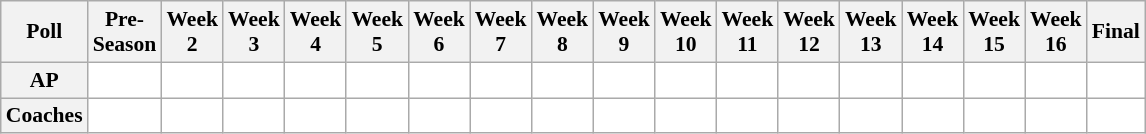<table class="wikitable" style="white-space:nowrap;font-size:90%">
<tr>
<th>Poll</th>
<th>Pre-<br>Season</th>
<th>Week<br>2</th>
<th>Week<br>3</th>
<th>Week<br>4</th>
<th>Week<br>5</th>
<th>Week<br>6</th>
<th>Week<br>7</th>
<th>Week<br>8</th>
<th>Week<br>9</th>
<th>Week<br>10</th>
<th>Week<br>11</th>
<th>Week<br>12</th>
<th>Week<br>13</th>
<th>Week<br>14</th>
<th>Week<br>15</th>
<th>Week<br>16</th>
<th>Final</th>
</tr>
<tr style="text-align:center;">
<th>AP</th>
<td style="background:#FFF;"></td>
<td style="background:#FFF;"></td>
<td style="background:#FFF;"></td>
<td style="background:#FFF;"></td>
<td style="background:#FFF;"></td>
<td style="background:#FFF;"></td>
<td style="background:#FFF;"></td>
<td style="background:#FFF;"></td>
<td style="background:#FFF;"></td>
<td style="background:#FFF;"></td>
<td style="background:#FFF;"></td>
<td style="background:#FFF;"></td>
<td style="background:#FFF;"></td>
<td style="background:#FFF;"></td>
<td style="background:#FFF;"></td>
<td style="background:#FFF;"></td>
<td style="background:#FFF;"></td>
</tr>
<tr style="text-align:center;">
<th>Coaches</th>
<td style="background:#FFF;"></td>
<td style="background:#FFF;"></td>
<td style="background:#FFF;"></td>
<td style="background:#FFF;"></td>
<td style="background:#FFF;"></td>
<td style="background:#FFF;"></td>
<td style="background:#FFF;"></td>
<td style="background:#FFF;"></td>
<td style="background:#FFF;"></td>
<td style="background:#FFF;"></td>
<td style="background:#FFF;"></td>
<td style="background:#FFF;"></td>
<td style="background:#FFF;"></td>
<td style="background:#FFF;"></td>
<td style="background:#FFF;"></td>
<td style="background:#FFF;"></td>
<td style="background:#FFF;"></td>
</tr>
</table>
